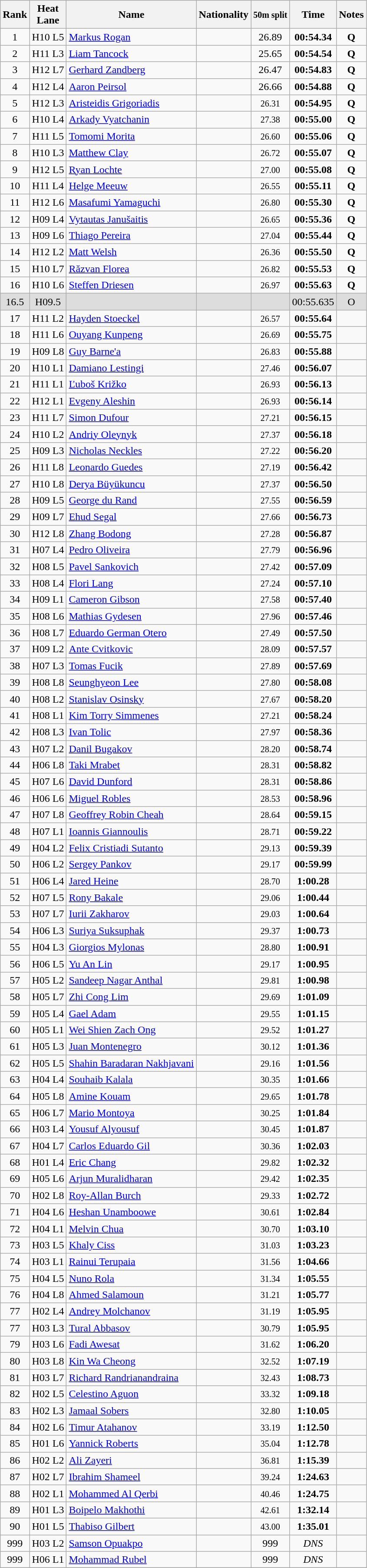<table class="wikitable sortable" style="text-align:center">
<tr>
<th>Rank<br></th>
<th>Heat <br> Lane</th>
<th>Name</th>
<th>Nationality</th>
<th><small>50m split<br></small></th>
<th>Time<br></th>
<th>Notes<br></th>
</tr>
<tr>
<td>1</td>
<td>H10 L5</td>
<td align=left><a href='#'>Markus Rogan</a></td>
<td align=left></td>
<td>26.89</td>
<td><strong><span>00:</span>54.34</strong></td>
<td><strong>Q</strong></td>
</tr>
<tr>
<td>2</td>
<td>H11 L3</td>
<td align=left><a href='#'>Liam Tancock</a></td>
<td align=left></td>
<td>25.65</td>
<td><strong><span>00:</span>54.54</strong></td>
<td><strong>Q</strong></td>
</tr>
<tr>
<td>3</td>
<td>H12 L7</td>
<td align=left><a href='#'>Gerhard Zandberg</a></td>
<td align=left></td>
<td>26.47</td>
<td><strong><span>00:</span>54.83</strong></td>
<td><strong>Q</strong></td>
</tr>
<tr>
<td>4</td>
<td>H12 L4</td>
<td align=left><a href='#'>Aaron Peirsol</a></td>
<td align=left></td>
<td>26.66</td>
<td><strong><span>00:</span>54.88</strong></td>
<td><strong>Q</strong></td>
</tr>
<tr>
<td>5</td>
<td>H12 L3</td>
<td align=left><a href='#'>Aristeidis Grigoriadis</a></td>
<td align=left></td>
<td><small>26.31</small></td>
<td><strong><span>00:</span>54.95</strong></td>
<td><strong>Q</strong></td>
</tr>
<tr>
<td>6</td>
<td>H10 L4</td>
<td align=left><a href='#'>Arkady Vyatchanin</a></td>
<td align=left></td>
<td><small>27.38</small></td>
<td><strong><span>00:</span>55.00</strong></td>
<td><strong>Q</strong></td>
</tr>
<tr>
<td>7</td>
<td>H11 L5</td>
<td align=left><a href='#'>Tomomi Morita</a></td>
<td align=left></td>
<td><small>26.60</small></td>
<td><strong><span>00:</span>55.06</strong></td>
<td><strong>Q</strong></td>
</tr>
<tr>
<td>8</td>
<td>H10 L3</td>
<td align=left><a href='#'>Matthew Clay</a></td>
<td align=left></td>
<td><small>26.72</small></td>
<td><strong><span>00:</span>55.07</strong></td>
<td><strong>Q</strong></td>
</tr>
<tr>
<td>9</td>
<td>H12 L5</td>
<td align=left><a href='#'>Ryan Lochte</a></td>
<td align=left></td>
<td><small>27.00</small></td>
<td><strong><span>00:</span>55.08</strong></td>
<td><strong>Q</strong></td>
</tr>
<tr>
<td>10</td>
<td>H11 L4</td>
<td align=left><a href='#'>Helge Meeuw</a></td>
<td align=left></td>
<td><small>26.55</small></td>
<td><strong><span>00:</span>55.11</strong></td>
<td><strong>Q</strong></td>
</tr>
<tr>
<td>11</td>
<td>H12 L6</td>
<td align=left><a href='#'>Masafumi Yamaguchi</a></td>
<td align=left></td>
<td><small>26.80</small></td>
<td><strong><span>00:</span>55.30</strong></td>
<td><strong>Q</strong></td>
</tr>
<tr>
<td>12</td>
<td>H09 L4</td>
<td align=left><a href='#'>Vytautas Janušaitis</a></td>
<td align=left></td>
<td><small>26.65</small></td>
<td><strong><span>00:</span>55.36</strong></td>
<td><strong>Q</strong></td>
</tr>
<tr>
<td>13</td>
<td>H09 L6</td>
<td align=left><a href='#'>Thiago Pereira</a></td>
<td align=left></td>
<td><small>27.04</small></td>
<td><strong><span>00:</span>55.44</strong></td>
<td><strong>Q</strong></td>
</tr>
<tr>
<td>14</td>
<td>H12 L2</td>
<td align=left><a href='#'>Matt Welsh</a></td>
<td align=left></td>
<td><small>26.36</small></td>
<td><strong><span>00:</span>55.50</strong></td>
<td><strong>Q</strong></td>
</tr>
<tr>
<td>15</td>
<td>H10 L7</td>
<td align=left><a href='#'>Răzvan Florea</a></td>
<td align=left></td>
<td><small>26.82</small></td>
<td><strong><span>00:</span>55.53</strong></td>
<td><strong>Q</strong></td>
</tr>
<tr>
<td>16</td>
<td>H10 L6</td>
<td align=left><a href='#'>Steffen Driesen</a></td>
<td align=left></td>
<td><small>26.97</small></td>
<td><strong><span>00:</span>55.63</strong></td>
<td><strong>Q</strong></td>
</tr>
<tr bgcolor=#DDDDDD>
<td><span>16.5</span></td>
<td><span>H09.5</span></td>
<td></td>
<td></td>
<td></td>
<td><span>00:55.635</span></td>
<td><span>O</span></td>
</tr>
<tr>
<td>17</td>
<td>H11 L2</td>
<td align=left><a href='#'>Hayden Stoeckel</a></td>
<td align=left></td>
<td><small>26.57</small></td>
<td><strong><span>00:</span>55.64</strong></td>
<td></td>
</tr>
<tr>
<td>18</td>
<td>H11 L6</td>
<td align=left><a href='#'>Ouyang Kunpeng</a></td>
<td align=left></td>
<td><small>26.69</small></td>
<td><strong><span>00:</span>55.75</strong></td>
<td></td>
</tr>
<tr>
<td>19</td>
<td>H09 L8</td>
<td align=left><a href='#'>Guy Barne'a</a></td>
<td align=left></td>
<td><small>26.83</small></td>
<td><strong><span>00:</span>55.88</strong></td>
<td></td>
</tr>
<tr>
<td>20</td>
<td>H10 L1</td>
<td align=left><a href='#'>Damiano Lestingi</a></td>
<td align=left></td>
<td><small>27.46</small></td>
<td><strong><span>00:</span>56.07</strong></td>
<td></td>
</tr>
<tr>
<td>21</td>
<td>H11 L1</td>
<td align=left><a href='#'>Ľuboš Križko</a></td>
<td align=left></td>
<td><small>26.93</small></td>
<td><strong><span>00:</span>56.13</strong></td>
<td></td>
</tr>
<tr>
<td>22</td>
<td>H12 L1</td>
<td align=left><a href='#'>Evgeny Aleshin</a></td>
<td align=left></td>
<td><small>26.93</small></td>
<td><strong><span>00:</span>56.14</strong></td>
<td></td>
</tr>
<tr>
<td>23</td>
<td>H11 L7</td>
<td align=left><a href='#'>Simon Dufour</a></td>
<td align=left></td>
<td><small>27.21</small></td>
<td><strong><span>00:</span>56.15</strong></td>
<td></td>
</tr>
<tr>
<td>24</td>
<td>H10 L2</td>
<td align=left><a href='#'>Andriy Oleynyk</a></td>
<td align=left></td>
<td><small>27.37</small></td>
<td><strong><span>00:</span>56.18</strong></td>
<td></td>
</tr>
<tr>
<td>25</td>
<td>H09 L3</td>
<td align=left><a href='#'>Nicholas Neckles</a></td>
<td align=left></td>
<td><small>27.22</small></td>
<td><strong><span>00:</span>56.20</strong></td>
<td></td>
</tr>
<tr>
<td>26</td>
<td>H11 L8</td>
<td align=left><a href='#'>Leonardo Guedes</a></td>
<td align=left></td>
<td><small>27.19</small></td>
<td><strong><span>00:</span>56.42</strong></td>
<td></td>
</tr>
<tr>
<td>27</td>
<td>H10 L8</td>
<td align=left><a href='#'>Derya Büyükuncu</a></td>
<td align=left></td>
<td><small>27.37</small></td>
<td><strong><span>00:</span>56.50</strong></td>
<td></td>
</tr>
<tr>
<td>28</td>
<td>H09 L5</td>
<td align=left><a href='#'>George du Rand</a></td>
<td align=left></td>
<td><small>27.55</small></td>
<td><strong><span>00:</span>56.59</strong></td>
<td></td>
</tr>
<tr>
<td>29</td>
<td>H09 L7</td>
<td align=left><a href='#'>Ehud Segal</a></td>
<td align=left></td>
<td><small>27.66</small></td>
<td><strong><span>00:</span>56.73</strong></td>
<td></td>
</tr>
<tr>
<td>30</td>
<td>H12 L8</td>
<td align=left><a href='#'>Zhang Bodong</a></td>
<td align=left></td>
<td><small>27.28</small></td>
<td><strong><span>00:</span>56.87</strong></td>
<td></td>
</tr>
<tr>
<td>31</td>
<td>H07 L4</td>
<td align=left><a href='#'>Pedro Oliveira</a></td>
<td align=left></td>
<td><small>27.79</small></td>
<td><strong><span>00:</span>56.96</strong></td>
<td></td>
</tr>
<tr>
<td>32</td>
<td>H08 L5</td>
<td align=left><a href='#'>Pavel Sankovich</a></td>
<td align=left></td>
<td><small>27.42</small></td>
<td><strong><span>00:</span>57.09</strong></td>
<td></td>
</tr>
<tr>
<td>33</td>
<td>H08 L4</td>
<td align=left><a href='#'>Flori Lang</a></td>
<td align=left></td>
<td><small>27.24</small></td>
<td><strong><span>00:</span>57.10</strong></td>
<td></td>
</tr>
<tr>
<td>34</td>
<td>H09 L1</td>
<td align=left><a href='#'>Cameron Gibson</a></td>
<td align=left></td>
<td><small>27.58</small></td>
<td><strong><span>00:</span>57.40</strong></td>
<td></td>
</tr>
<tr>
<td>35</td>
<td>H08 L6</td>
<td align=left><a href='#'>Mathias Gydesen</a></td>
<td align=left></td>
<td><small>27.96</small></td>
<td><strong><span>00:</span>57.46</strong></td>
<td></td>
</tr>
<tr>
<td>36</td>
<td>H08 L7</td>
<td align=left><a href='#'>Eduardo German Otero</a></td>
<td align=left></td>
<td><small>27.49</small></td>
<td><strong><span>00:</span>57.50</strong></td>
<td></td>
</tr>
<tr>
<td>37</td>
<td>H09 L2</td>
<td align=left><a href='#'>Ante Cvitkovic</a></td>
<td align=left></td>
<td><small>28.09</small></td>
<td><strong><span>00:</span>57.57</strong></td>
<td></td>
</tr>
<tr>
<td>38</td>
<td>H07 L3</td>
<td align=left><a href='#'>Tomas Fucik</a></td>
<td align=left></td>
<td><small>27.89</small></td>
<td><strong><span>00:</span>57.69</strong></td>
<td></td>
</tr>
<tr>
<td>39</td>
<td>H08 L8</td>
<td align=left><a href='#'>Seunghyeon Lee</a></td>
<td align=left></td>
<td><small>27.80</small></td>
<td><strong><span>00:</span>58.08</strong></td>
<td></td>
</tr>
<tr>
<td>40</td>
<td>H08 L2</td>
<td align=left><a href='#'>Stanislav Osinsky</a></td>
<td align=left></td>
<td><small>27.67</small></td>
<td><strong><span>00:</span>58.20</strong></td>
<td></td>
</tr>
<tr>
<td>41</td>
<td>H08 L1</td>
<td align=left><a href='#'>Kim Torry Simmenes</a></td>
<td align=left></td>
<td><small>27.21</small></td>
<td><strong><span>00:</span>58.24</strong></td>
<td></td>
</tr>
<tr>
<td>42</td>
<td>H08 L3</td>
<td align=left><a href='#'>Ivan Tolic</a></td>
<td align=left></td>
<td><small>27.97</small></td>
<td><strong><span>00:</span>58.36</strong></td>
<td></td>
</tr>
<tr>
<td>43</td>
<td>H07 L2</td>
<td align=left><a href='#'>Danil Bugakov</a></td>
<td align=left></td>
<td><small>28.20</small></td>
<td><strong><span>00:</span>58.74</strong></td>
<td></td>
</tr>
<tr>
<td>44</td>
<td>H06 L8</td>
<td align=left><a href='#'>Taki Mrabet</a></td>
<td align=left></td>
<td><small>28.31</small></td>
<td><strong><span>00:</span>58.82</strong></td>
<td></td>
</tr>
<tr>
<td>45</td>
<td>H07 L6</td>
<td align=left><a href='#'>David Dunford</a></td>
<td align=left></td>
<td><small>28.31</small></td>
<td><strong><span>00:</span>58.86</strong></td>
<td></td>
</tr>
<tr>
<td>46</td>
<td>H06 L6</td>
<td align=left><a href='#'>Miguel Robles</a></td>
<td align=left></td>
<td><small>28.53</small></td>
<td><strong><span>00:</span>58.96</strong></td>
<td></td>
</tr>
<tr>
<td>47</td>
<td>H07 L8</td>
<td align=left><a href='#'>Geoffrey Robin Cheah</a></td>
<td align=left></td>
<td><small>28.64</small></td>
<td><strong><span>00:</span>59.15</strong></td>
<td></td>
</tr>
<tr>
<td>48</td>
<td>H07 L1</td>
<td align=left><a href='#'>Ioannis Giannoulis</a></td>
<td align=left></td>
<td><small>28.71</small></td>
<td><strong><span>00:</span>59.22</strong></td>
<td></td>
</tr>
<tr>
<td>49</td>
<td>H04 L2</td>
<td align=left><a href='#'>Felix Cristiadi Sutanto</a></td>
<td align=left></td>
<td><small>29.13</small></td>
<td><strong><span>00:</span>59.39</strong></td>
<td></td>
</tr>
<tr>
<td>50</td>
<td>H06 L2</td>
<td align=left><a href='#'>Sergey Pankov</a></td>
<td align=left></td>
<td><small>29.17</small></td>
<td><strong><span>00:</span>59.99</strong></td>
<td></td>
</tr>
<tr>
<td>51</td>
<td>H06 L4</td>
<td align=left><a href='#'>Jared Heine</a></td>
<td align=left></td>
<td><small>28.70</small></td>
<td><strong>1:00.28</strong></td>
<td></td>
</tr>
<tr>
<td>52</td>
<td>H07 L5</td>
<td align=left><a href='#'>Rony Bakale</a></td>
<td align=left></td>
<td><small>29.06</small></td>
<td><strong>1:00.44</strong></td>
<td></td>
</tr>
<tr>
<td>53</td>
<td>H07 L7</td>
<td align=left><a href='#'>Iurii Zakharov</a></td>
<td align=left></td>
<td><small>29.03</small></td>
<td><strong>1:00.64</strong></td>
<td></td>
</tr>
<tr>
<td>54</td>
<td>H06 L3</td>
<td align=left><a href='#'>Suriya Suksuphak</a></td>
<td align=left></td>
<td><small>29.37</small></td>
<td><strong>1:00.73</strong></td>
<td></td>
</tr>
<tr>
<td>55</td>
<td>H04 L3</td>
<td align=left><a href='#'>Giorgios Mylonas</a></td>
<td align=left></td>
<td><small>28.80</small></td>
<td><strong>1:00.91</strong></td>
<td></td>
</tr>
<tr>
<td>56</td>
<td>H06 L5</td>
<td align=left><a href='#'>Yu An Lin</a></td>
<td align=left></td>
<td><small>29.17</small></td>
<td><strong>1:00.95</strong></td>
<td></td>
</tr>
<tr>
<td>57</td>
<td>H05 L2</td>
<td align=left><a href='#'>Sandeep Nagar Anthal</a></td>
<td align=left></td>
<td><small>29.81</small></td>
<td><strong>1:00.98</strong></td>
<td></td>
</tr>
<tr>
<td>58</td>
<td>H05 L7</td>
<td align=left><a href='#'>Zhi Cong Lim</a></td>
<td align=left></td>
<td><small>29.69</small></td>
<td><strong>1:01.09</strong></td>
<td></td>
</tr>
<tr>
<td>59</td>
<td>H05 L4</td>
<td align=left><a href='#'>Gael Adam</a></td>
<td align=left></td>
<td><small>29.55</small></td>
<td><strong>1:01.15</strong></td>
<td></td>
</tr>
<tr>
<td>60</td>
<td>H05 L1</td>
<td align=left><a href='#'>Wei Shien Zach Ong</a></td>
<td align=left></td>
<td><small>29.52</small></td>
<td><strong>1:01.27</strong></td>
<td></td>
</tr>
<tr>
<td>61</td>
<td>H05 L3</td>
<td align=left><a href='#'>Juan Montenegro</a></td>
<td align=left></td>
<td><small>30.12</small></td>
<td><strong>1:01.36</strong></td>
<td></td>
</tr>
<tr>
<td>62</td>
<td>H05 L5</td>
<td align=left><a href='#'>Shahin Baradaran Nakhjavani</a></td>
<td align=left></td>
<td><small>29.16</small></td>
<td><strong>1:01.56</strong></td>
<td></td>
</tr>
<tr>
<td>63</td>
<td>H04 L4</td>
<td align=left><a href='#'>Souhaib Kalala</a></td>
<td align=left></td>
<td><small>30.35</small></td>
<td><strong>1:01.66</strong></td>
<td></td>
</tr>
<tr>
<td>64</td>
<td>H05 L8</td>
<td align=left><a href='#'>Amine Kouam</a></td>
<td align=left></td>
<td><small>29.65</small></td>
<td><strong>1:01.78</strong></td>
<td></td>
</tr>
<tr>
<td>65</td>
<td>H06 L7</td>
<td align=left><a href='#'>Mario Montoya</a></td>
<td align=left></td>
<td><small>30.25</small></td>
<td><strong>1:01.84</strong></td>
<td></td>
</tr>
<tr>
<td>66</td>
<td>H03 L4</td>
<td align=left><a href='#'>Yousuf Alyousuf</a></td>
<td align=left></td>
<td><small>30.45</small></td>
<td><strong>1:01.87</strong></td>
<td></td>
</tr>
<tr>
<td>67</td>
<td>H04 L7</td>
<td align=left><a href='#'>Carlos Eduardo Gil</a></td>
<td align=left></td>
<td><small>30.36</small></td>
<td><strong>1:02.03</strong></td>
<td></td>
</tr>
<tr>
<td>68</td>
<td>H01 L4</td>
<td align=left><a href='#'>Eric Chang</a></td>
<td align=left></td>
<td><small>29.82</small></td>
<td><strong>1:02.32</strong></td>
<td></td>
</tr>
<tr>
<td>69</td>
<td>H05 L6</td>
<td align=left><a href='#'>Arjun Muralidharan</a></td>
<td align=left></td>
<td><small>29.42</small></td>
<td><strong>1:02.35</strong></td>
<td></td>
</tr>
<tr>
<td>70</td>
<td>H02 L8</td>
<td align=left><a href='#'>Roy-Allan Burch</a></td>
<td align=left></td>
<td><small>29.33</small></td>
<td><strong>1:02.72</strong></td>
<td></td>
</tr>
<tr>
<td>71</td>
<td>H04 L6</td>
<td align=left><a href='#'>Heshan Unamboowe</a></td>
<td align=left></td>
<td><small>30.61</small></td>
<td><strong>1:02.84</strong></td>
<td></td>
</tr>
<tr>
<td>72</td>
<td>H04 L1</td>
<td align=left><a href='#'>Melvin Chua</a></td>
<td align=left></td>
<td><small>30.70</small></td>
<td><strong>1:03.10</strong></td>
<td></td>
</tr>
<tr>
<td>73</td>
<td>H03 L5</td>
<td align=left><a href='#'>Khaly Ciss</a></td>
<td align=left></td>
<td><small>31.03</small></td>
<td><strong>1:03.23</strong></td>
<td></td>
</tr>
<tr>
<td>74</td>
<td>H03 L1</td>
<td align=left><a href='#'>Rainui Terupaia</a></td>
<td align=left></td>
<td><small>31.56</small></td>
<td><strong>1:04.66</strong></td>
<td></td>
</tr>
<tr>
<td>75</td>
<td>H04 L5</td>
<td align=left><a href='#'>Nuno Rola</a></td>
<td align=left></td>
<td><small>31.34</small></td>
<td><strong>1:05.55</strong></td>
<td></td>
</tr>
<tr>
<td>76</td>
<td>H04 L8</td>
<td align=left><a href='#'>Ahmed Salamoun</a></td>
<td align=left></td>
<td><small>31.21</small></td>
<td><strong>1:05.77</strong></td>
<td></td>
</tr>
<tr>
<td>77</td>
<td>H02 L4</td>
<td align=left><a href='#'>Andrey Molchanov</a></td>
<td align=left></td>
<td><small>31.19</small></td>
<td><strong>1:05.95</strong></td>
<td></td>
</tr>
<tr>
<td>77</td>
<td>H03 L3</td>
<td align=left><a href='#'>Tural Abbasov</a></td>
<td align=left></td>
<td><small>30.79</small></td>
<td><strong>1:05.95</strong></td>
<td></td>
</tr>
<tr>
<td>79</td>
<td>H03 L6</td>
<td align=left><a href='#'>Fadi Awesat</a></td>
<td align=left></td>
<td><small>31.62</small></td>
<td><strong>1:06.20</strong></td>
<td></td>
</tr>
<tr>
<td>80</td>
<td>H03 L8</td>
<td align=left><a href='#'>Kin Wa Cheong</a></td>
<td align=left></td>
<td><small>32.52</small></td>
<td><strong>1:07.19</strong></td>
<td></td>
</tr>
<tr>
<td>81</td>
<td>H03 L7</td>
<td align=left><a href='#'>Richard Randrianandraina</a></td>
<td align=left></td>
<td><small>32.43</small></td>
<td><strong>1:08.73</strong></td>
<td></td>
</tr>
<tr>
<td>82</td>
<td>H02 L5</td>
<td align=left><a href='#'>Celestino Aguon</a></td>
<td align=left></td>
<td><small>33.32</small></td>
<td><strong>1:09.18</strong></td>
<td></td>
</tr>
<tr>
<td>83</td>
<td>H02 L3</td>
<td align=left><a href='#'>Jamaal Sobers</a></td>
<td align=left></td>
<td><small>32.80</small></td>
<td><strong>1:10.05</strong></td>
<td></td>
</tr>
<tr>
<td>84</td>
<td>H02 L6</td>
<td align=left><a href='#'>Timur Atahanov</a></td>
<td align=left></td>
<td><small>33.19</small></td>
<td><strong>1:12.50</strong></td>
<td></td>
</tr>
<tr>
<td>85</td>
<td>H01 L6</td>
<td align=left><a href='#'>Yannick Roberts</a></td>
<td align=left></td>
<td><small>35.04</small></td>
<td><strong>1:12.78</strong></td>
<td></td>
</tr>
<tr>
<td>86</td>
<td>H02 L2</td>
<td align=left><a href='#'>Ali Zayeri</a></td>
<td align=left></td>
<td><small>36.81</small></td>
<td><strong>1:15.39</strong></td>
<td></td>
</tr>
<tr>
<td>87</td>
<td>H02 L7</td>
<td align=left><a href='#'>Ibrahim Shameel</a></td>
<td align=left></td>
<td><small>39.24</small></td>
<td><strong>1:24.63</strong></td>
<td></td>
</tr>
<tr>
<td>88</td>
<td>H02 L1</td>
<td align=left><a href='#'>Mohammed Al Qerbi</a></td>
<td align=left></td>
<td><small>40.46</small></td>
<td><strong>1:24.75</strong></td>
<td></td>
</tr>
<tr>
<td>89</td>
<td>H01 L3</td>
<td align=left><a href='#'>Boipelo Makhothi</a></td>
<td align=left></td>
<td><small>42.61</small></td>
<td><strong>1:32.14</strong></td>
<td></td>
</tr>
<tr>
<td>90</td>
<td>H01 L5</td>
<td align=left><a href='#'>Thabiso Gilbert</a></td>
<td align=left></td>
<td><small>43.00</small></td>
<td><strong>1:35.01</strong></td>
<td></td>
</tr>
<tr>
<td><span>999</span></td>
<td>H03 L2</td>
<td align=left><a href='#'>Samson Opuakpo</a></td>
<td align=left></td>
<td><span>999</span></td>
<td><em>DNS</em></td>
<td></td>
</tr>
<tr>
<td><span>999</span></td>
<td>H06 L1</td>
<td align=left><a href='#'>Mohammad Rubel</a></td>
<td align=left></td>
<td><span>999</span></td>
<td><em>DNS</em></td>
<td></td>
</tr>
<tr>
</tr>
</table>
